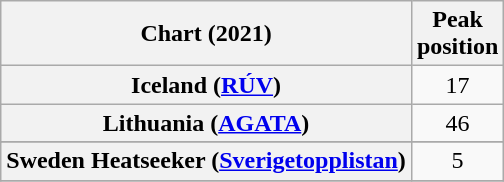<table class="wikitable sortable plainrowheaders" style="text-align:center">
<tr>
<th scope="col">Chart (2021)</th>
<th scope="col">Peak<br>position</th>
</tr>
<tr>
<th scope="row">Iceland (<a href='#'>RÚV</a>)</th>
<td>17</td>
</tr>
<tr>
<th scope="row">Lithuania (<a href='#'>AGATA</a>)</th>
<td>46</td>
</tr>
<tr>
</tr>
<tr>
</tr>
<tr>
<th scope="row">Sweden Heatseeker (<a href='#'>Sverigetopplistan</a>)</th>
<td>5</td>
</tr>
<tr>
</tr>
</table>
